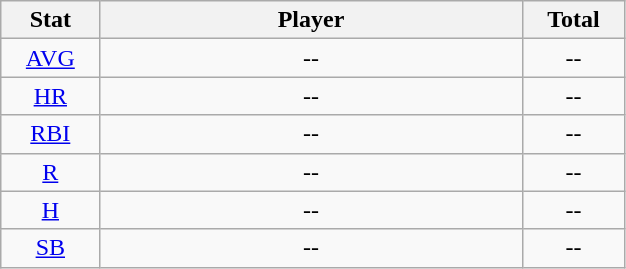<table class="wikitable" width="33%" style="text-align:center;">
<tr>
<th width="5%">Stat</th>
<th width="30%">Player</th>
<th width="5%">Total</th>
</tr>
<tr>
<td><a href='#'>AVG</a></td>
<td>--</td>
<td>--</td>
</tr>
<tr>
<td><a href='#'>HR</a></td>
<td>--</td>
<td>--</td>
</tr>
<tr>
<td><a href='#'>RBI</a></td>
<td>--</td>
<td>--</td>
</tr>
<tr>
<td><a href='#'>R</a></td>
<td>--</td>
<td>--</td>
</tr>
<tr>
<td><a href='#'>H</a></td>
<td>--</td>
<td>--</td>
</tr>
<tr>
<td><a href='#'>SB</a></td>
<td>--</td>
<td>--</td>
</tr>
</table>
